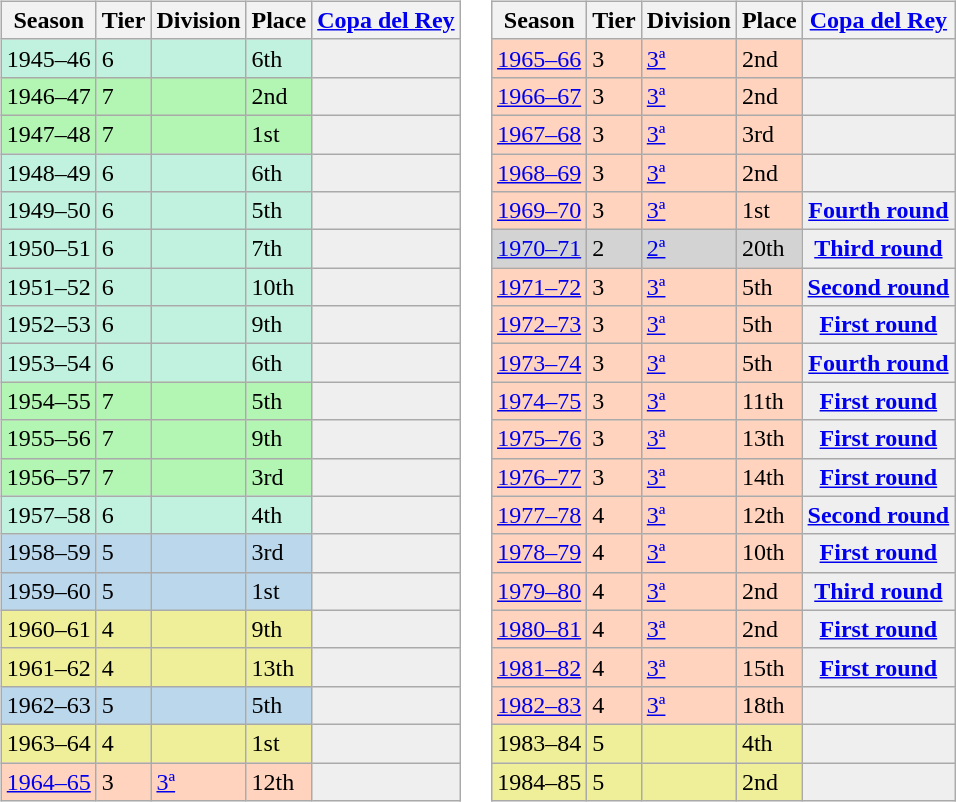<table>
<tr>
<td valign="top" width=0%><br><table class="wikitable">
<tr style="background:#f0f6fa;">
<th>Season</th>
<th>Tier</th>
<th>Division</th>
<th>Place</th>
<th><a href='#'>Copa del Rey</a></th>
</tr>
<tr>
<td style="background:#C0F2DF;">1945–46</td>
<td style="background:#C0F2DF;">6</td>
<td style="background:#C0F2DF;"></td>
<td style="background:#C0F2DF;">6th</td>
<th style="background:#efefef;"></th>
</tr>
<tr>
<td style="background:#B3F5B3;">1946–47</td>
<td style="background:#B3F5B3;">7</td>
<td style="background:#B3F5B3;"></td>
<td style="background:#B3F5B3;">2nd</td>
<th style="background:#efefef;"></th>
</tr>
<tr>
<td style="background:#B3F5B3;">1947–48</td>
<td style="background:#B3F5B3;">7</td>
<td style="background:#B3F5B3;"></td>
<td style="background:#B3F5B3;">1st</td>
<th style="background:#efefef;"></th>
</tr>
<tr>
<td style="background:#C0F2DF;">1948–49</td>
<td style="background:#C0F2DF;">6</td>
<td style="background:#C0F2DF;"></td>
<td style="background:#C0F2DF;">6th</td>
<th style="background:#efefef;"></th>
</tr>
<tr>
<td style="background:#C0F2DF;">1949–50</td>
<td style="background:#C0F2DF;">6</td>
<td style="background:#C0F2DF;"></td>
<td style="background:#C0F2DF;">5th</td>
<th style="background:#efefef;"></th>
</tr>
<tr>
<td style="background:#C0F2DF;">1950–51</td>
<td style="background:#C0F2DF;">6</td>
<td style="background:#C0F2DF;"></td>
<td style="background:#C0F2DF;">7th</td>
<th style="background:#efefef;"></th>
</tr>
<tr>
<td style="background:#C0F2DF;">1951–52</td>
<td style="background:#C0F2DF;">6</td>
<td style="background:#C0F2DF;"></td>
<td style="background:#C0F2DF;">10th</td>
<th style="background:#efefef;"></th>
</tr>
<tr>
<td style="background:#C0F2DF;">1952–53</td>
<td style="background:#C0F2DF;">6</td>
<td style="background:#C0F2DF;"></td>
<td style="background:#C0F2DF;">9th</td>
<th style="background:#efefef;"></th>
</tr>
<tr>
<td style="background:#C0F2DF;">1953–54</td>
<td style="background:#C0F2DF;">6</td>
<td style="background:#C0F2DF;"></td>
<td style="background:#C0F2DF;">6th</td>
<th style="background:#efefef;"></th>
</tr>
<tr>
<td style="background:#B3F5B3;">1954–55</td>
<td style="background:#B3F5B3;">7</td>
<td style="background:#B3F5B3;"></td>
<td style="background:#B3F5B3;">5th</td>
<th style="background:#efefef;"></th>
</tr>
<tr>
<td style="background:#B3F5B3;">1955–56</td>
<td style="background:#B3F5B3;">7</td>
<td style="background:#B3F5B3;"></td>
<td style="background:#B3F5B3;">9th</td>
<th style="background:#efefef;"></th>
</tr>
<tr>
<td style="background:#B3F5B3;">1956–57</td>
<td style="background:#B3F5B3;">7</td>
<td style="background:#B3F5B3;"></td>
<td style="background:#B3F5B3;">3rd</td>
<th style="background:#efefef;"></th>
</tr>
<tr>
<td style="background:#C0F2DF;">1957–58</td>
<td style="background:#C0F2DF;">6</td>
<td style="background:#C0F2DF;"></td>
<td style="background:#C0F2DF;">4th</td>
<th style="background:#efefef;"></th>
</tr>
<tr>
<td style="background:#BBD7EC;">1958–59</td>
<td style="background:#BBD7EC;">5</td>
<td style="background:#BBD7EC;"></td>
<td style="background:#BBD7EC;">3rd</td>
<th style="background:#efefef;"></th>
</tr>
<tr>
<td style="background:#BBD7EC;">1959–60</td>
<td style="background:#BBD7EC;">5</td>
<td style="background:#BBD7EC;"></td>
<td style="background:#BBD7EC;">1st</td>
<th style="background:#efefef;"></th>
</tr>
<tr>
<td style="background:#EFEF99;">1960–61</td>
<td style="background:#EFEF99;">4</td>
<td style="background:#EFEF99;"></td>
<td style="background:#EFEF99;">9th</td>
<th style="background:#efefef;"></th>
</tr>
<tr>
<td style="background:#EFEF99;">1961–62</td>
<td style="background:#EFEF99;">4</td>
<td style="background:#EFEF99;"></td>
<td style="background:#EFEF99;">13th</td>
<th style="background:#efefef;"></th>
</tr>
<tr>
<td style="background:#BBD7EC;">1962–63</td>
<td style="background:#BBD7EC;">5</td>
<td style="background:#BBD7EC;"></td>
<td style="background:#BBD7EC;">5th</td>
<th style="background:#efefef;"></th>
</tr>
<tr>
<td style="background:#EFEF99;">1963–64</td>
<td style="background:#EFEF99;">4</td>
<td style="background:#EFEF99;"></td>
<td style="background:#EFEF99;">1st</td>
<th style="background:#efefef;"></th>
</tr>
<tr>
<td style="background:#FFD3BD;"><a href='#'>1964–65</a></td>
<td style="background:#FFD3BD;">3</td>
<td style="background:#FFD3BD;"><a href='#'>3ª</a></td>
<td style="background:#FFD3BD;">12th</td>
<th style="background:#efefef;"></th>
</tr>
</table>
</td>
<td valign="top" width=0%><br><table class="wikitable">
<tr style="background:#f0f6fa;">
<th>Season</th>
<th>Tier</th>
<th>Division</th>
<th>Place</th>
<th><a href='#'>Copa del Rey</a></th>
</tr>
<tr>
<td style="background:#FFD3BD;"><a href='#'>1965–66</a></td>
<td style="background:#FFD3BD;">3</td>
<td style="background:#FFD3BD;"><a href='#'>3ª</a></td>
<td style="background:#FFD3BD;">2nd</td>
<th style="background:#efefef;"></th>
</tr>
<tr>
<td style="background:#FFD3BD;"><a href='#'>1966–67</a></td>
<td style="background:#FFD3BD;">3</td>
<td style="background:#FFD3BD;"><a href='#'>3ª</a></td>
<td style="background:#FFD3BD;">2nd</td>
<th style="background:#efefef;"></th>
</tr>
<tr>
<td style="background:#FFD3BD;"><a href='#'>1967–68</a></td>
<td style="background:#FFD3BD;">3</td>
<td style="background:#FFD3BD;"><a href='#'>3ª</a></td>
<td style="background:#FFD3BD;">3rd</td>
<th style="background:#efefef;"></th>
</tr>
<tr>
<td style="background:#FFD3BD;"><a href='#'>1968–69</a></td>
<td style="background:#FFD3BD;">3</td>
<td style="background:#FFD3BD;"><a href='#'>3ª</a></td>
<td style="background:#FFD3BD;">2nd</td>
<th style="background:#efefef;"></th>
</tr>
<tr>
<td style="background:#FFD3BD;"><a href='#'>1969–70</a></td>
<td style="background:#FFD3BD;">3</td>
<td style="background:#FFD3BD;"><a href='#'>3ª</a></td>
<td style="background:#FFD3BD;">1st</td>
<th style="background:#efefef;"><a href='#'>Fourth round</a></th>
</tr>
<tr>
<td style="background:#D3D3D3;"><a href='#'>1970–71</a></td>
<td style="background:#D3D3D3;">2</td>
<td style="background:#D3D3D3;"><a href='#'>2ª</a></td>
<td style="background:#D3D3D3;">20th</td>
<th style="background:#efefef;"><a href='#'>Third round</a></th>
</tr>
<tr>
<td style="background:#FFD3BD;"><a href='#'>1971–72</a></td>
<td style="background:#FFD3BD;">3</td>
<td style="background:#FFD3BD;"><a href='#'>3ª</a></td>
<td style="background:#FFD3BD;">5th</td>
<th style="background:#efefef;"><a href='#'>Second round</a></th>
</tr>
<tr>
<td style="background:#FFD3BD;"><a href='#'>1972–73</a></td>
<td style="background:#FFD3BD;">3</td>
<td style="background:#FFD3BD;"><a href='#'>3ª</a></td>
<td style="background:#FFD3BD;">5th</td>
<th style="background:#efefef;"><a href='#'>First round</a></th>
</tr>
<tr>
<td style="background:#FFD3BD;"><a href='#'>1973–74</a></td>
<td style="background:#FFD3BD;">3</td>
<td style="background:#FFD3BD;"><a href='#'>3ª</a></td>
<td style="background:#FFD3BD;">5th</td>
<th style="background:#efefef;"><a href='#'>Fourth round</a></th>
</tr>
<tr>
<td style="background:#FFD3BD;"><a href='#'>1974–75</a></td>
<td style="background:#FFD3BD;">3</td>
<td style="background:#FFD3BD;"><a href='#'>3ª</a></td>
<td style="background:#FFD3BD;">11th</td>
<th style="background:#efefef;"><a href='#'>First round</a></th>
</tr>
<tr>
<td style="background:#FFD3BD;"><a href='#'>1975–76</a></td>
<td style="background:#FFD3BD;">3</td>
<td style="background:#FFD3BD;"><a href='#'>3ª</a></td>
<td style="background:#FFD3BD;">13th</td>
<th style="background:#efefef;"><a href='#'>First round</a></th>
</tr>
<tr>
<td style="background:#FFD3BD;"><a href='#'>1976–77</a></td>
<td style="background:#FFD3BD;">3</td>
<td style="background:#FFD3BD;"><a href='#'>3ª</a></td>
<td style="background:#FFD3BD;">14th</td>
<th style="background:#efefef;"><a href='#'>First round</a></th>
</tr>
<tr>
<td style="background:#FFD3BD;"><a href='#'>1977–78</a></td>
<td style="background:#FFD3BD;">4</td>
<td style="background:#FFD3BD;"><a href='#'>3ª</a></td>
<td style="background:#FFD3BD;">12th</td>
<th style="background:#efefef;"><a href='#'>Second round</a></th>
</tr>
<tr>
<td style="background:#FFD3BD;"><a href='#'>1978–79</a></td>
<td style="background:#FFD3BD;">4</td>
<td style="background:#FFD3BD;"><a href='#'>3ª</a></td>
<td style="background:#FFD3BD;">10th</td>
<th style="background:#efefef;"><a href='#'>First round</a></th>
</tr>
<tr>
<td style="background:#FFD3BD;"><a href='#'>1979–80</a></td>
<td style="background:#FFD3BD;">4</td>
<td style="background:#FFD3BD;"><a href='#'>3ª</a></td>
<td style="background:#FFD3BD;">2nd</td>
<th style="background:#efefef;"><a href='#'>Third round</a></th>
</tr>
<tr>
<td style="background:#FFD3BD;"><a href='#'>1980–81</a></td>
<td style="background:#FFD3BD;">4</td>
<td style="background:#FFD3BD;"><a href='#'>3ª</a></td>
<td style="background:#FFD3BD;">2nd</td>
<th style="background:#efefef;"><a href='#'>First round</a></th>
</tr>
<tr>
<td style="background:#FFD3BD;"><a href='#'>1981–82</a></td>
<td style="background:#FFD3BD;">4</td>
<td style="background:#FFD3BD;"><a href='#'>3ª</a></td>
<td style="background:#FFD3BD;">15th</td>
<th style="background:#efefef;"><a href='#'>First round</a></th>
</tr>
<tr>
<td style="background:#FFD3BD;"><a href='#'>1982–83</a></td>
<td style="background:#FFD3BD;">4</td>
<td style="background:#FFD3BD;"><a href='#'>3ª</a></td>
<td style="background:#FFD3BD;">18th</td>
<th style="background:#efefef;"></th>
</tr>
<tr>
<td style="background:#EFEF99;">1983–84</td>
<td style="background:#EFEF99;">5</td>
<td style="background:#EFEF99;"></td>
<td style="background:#EFEF99;">4th</td>
<th style="background:#efefef;"></th>
</tr>
<tr>
<td style="background:#EFEF99;">1984–85</td>
<td style="background:#EFEF99;">5</td>
<td style="background:#EFEF99;"></td>
<td style="background:#EFEF99;">2nd</td>
<th style="background:#efefef;"></th>
</tr>
</table>
</td>
</tr>
</table>
